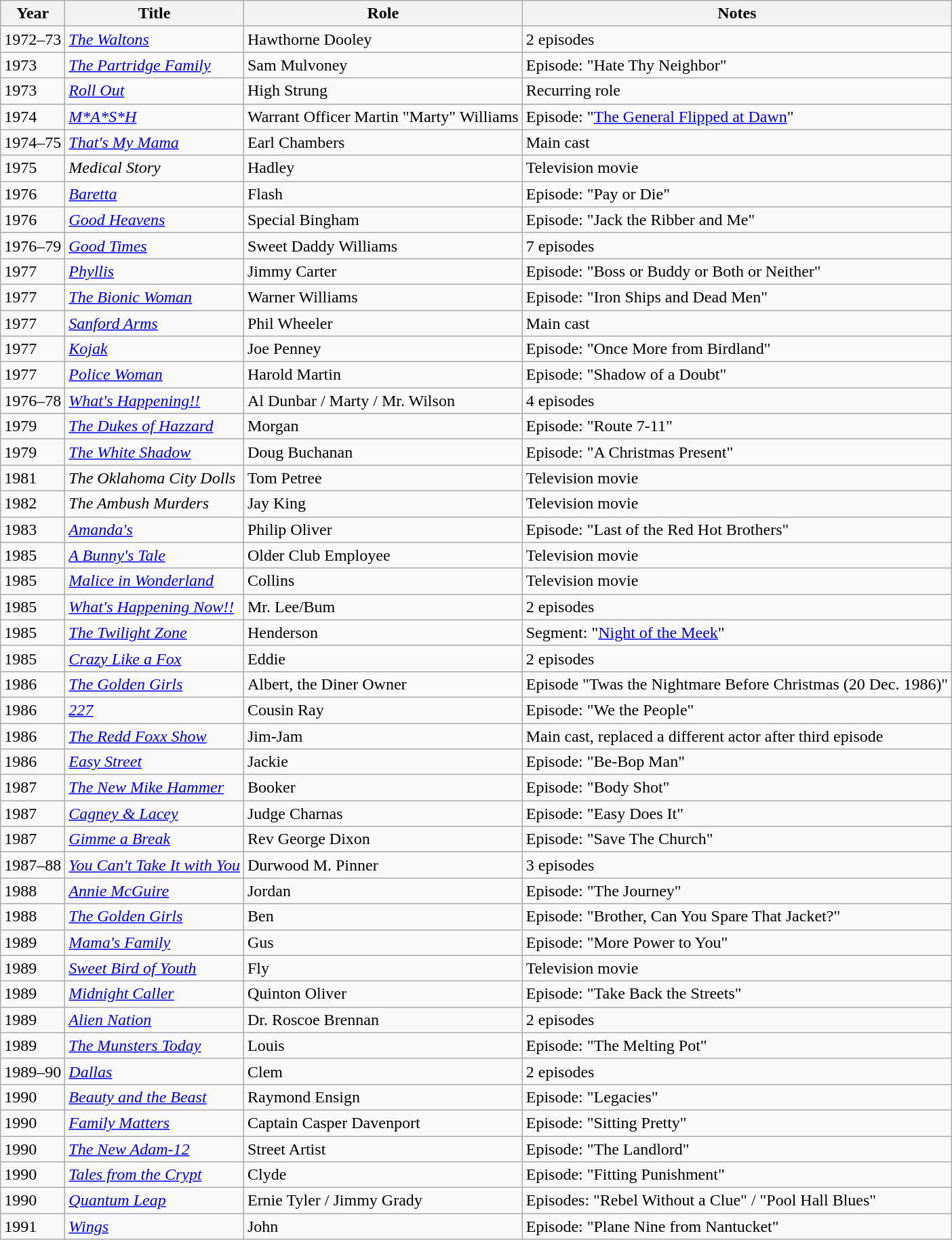<table class="wikitable sortable">
<tr>
<th>Year</th>
<th>Title</th>
<th>Role</th>
<th class="unsortable">Notes</th>
</tr>
<tr>
<td>1972–73</td>
<td><em><a href='#'>The Waltons</a></em></td>
<td>Hawthorne Dooley</td>
<td>2 episodes</td>
</tr>
<tr>
<td>1973</td>
<td><em><a href='#'>The Partridge Family</a></em></td>
<td>Sam Mulvoney</td>
<td>Episode: "Hate Thy Neighbor"</td>
</tr>
<tr>
<td>1973</td>
<td><em><a href='#'>Roll Out</a></em></td>
<td>High Strung</td>
<td>Recurring role</td>
</tr>
<tr>
<td>1974</td>
<td><em><a href='#'>M*A*S*H</a></em></td>
<td>Warrant Officer Martin "Marty" Williams</td>
<td>Episode: "<a href='#'>The General Flipped at Dawn</a>"</td>
</tr>
<tr>
<td>1974–75</td>
<td><em> <a href='#'>That's My Mama</a></em></td>
<td>Earl Chambers</td>
<td>Main cast</td>
</tr>
<tr>
<td>1975</td>
<td><em>Medical Story</em></td>
<td>Hadley</td>
<td>Television movie</td>
</tr>
<tr>
<td>1976</td>
<td><em><a href='#'>Baretta</a></em></td>
<td>Flash</td>
<td>Episode: "Pay or Die"</td>
</tr>
<tr>
<td>1976</td>
<td><em><a href='#'>Good Heavens</a></em></td>
<td>Special Bingham</td>
<td>Episode: "Jack the Ribber and Me"</td>
</tr>
<tr>
<td>1976–79</td>
<td><em><a href='#'>Good Times</a></em></td>
<td>Sweet Daddy Williams</td>
<td>7 episodes</td>
</tr>
<tr>
<td>1977</td>
<td><em><a href='#'>Phyllis</a></em></td>
<td>Jimmy Carter</td>
<td>Episode: "Boss or Buddy or Both or Neither"</td>
</tr>
<tr>
<td>1977</td>
<td><em><a href='#'>The Bionic Woman</a></em></td>
<td>Warner Williams</td>
<td>Episode: "Iron Ships and Dead Men"</td>
</tr>
<tr>
<td>1977</td>
<td><em><a href='#'>Sanford Arms</a></em></td>
<td>Phil Wheeler</td>
<td>Main cast</td>
</tr>
<tr>
<td>1977</td>
<td><em><a href='#'>Kojak</a></em></td>
<td>Joe Penney</td>
<td>Episode: "Once More from Birdland"</td>
</tr>
<tr>
<td>1977</td>
<td><em><a href='#'>Police Woman</a></em></td>
<td>Harold Martin</td>
<td>Episode: "Shadow of a Doubt"</td>
</tr>
<tr>
<td>1976–78</td>
<td><em><a href='#'>What's Happening!!</a></em></td>
<td>Al Dunbar / Marty / Mr. Wilson</td>
<td>4 episodes</td>
</tr>
<tr>
<td>1979</td>
<td><em><a href='#'>The Dukes of Hazzard</a></em></td>
<td>Morgan</td>
<td>Episode: "Route 7-11"</td>
</tr>
<tr>
<td>1979</td>
<td><em><a href='#'>The White Shadow</a></em></td>
<td>Doug Buchanan</td>
<td>Episode: "A Christmas Present"</td>
</tr>
<tr>
<td>1981</td>
<td><em>The Oklahoma City Dolls</em></td>
<td>Tom Petree</td>
<td>Television movie</td>
</tr>
<tr>
<td>1982</td>
<td><em>The Ambush Murders</em></td>
<td>Jay King</td>
<td>Television movie</td>
</tr>
<tr>
<td>1983</td>
<td><em><a href='#'>Amanda's</a></em></td>
<td>Philip Oliver</td>
<td>Episode: "Last of the Red Hot Brothers"</td>
</tr>
<tr>
<td>1985</td>
<td><em><a href='#'>A Bunny's Tale</a></em></td>
<td>Older Club Employee</td>
<td>Television movie</td>
</tr>
<tr>
<td>1985</td>
<td><em><a href='#'>Malice in Wonderland</a></em></td>
<td>Collins</td>
<td>Television movie</td>
</tr>
<tr>
<td>1985</td>
<td><em><a href='#'>What's Happening Now!!</a></em></td>
<td>Mr. Lee/Bum</td>
<td>2 episodes</td>
</tr>
<tr>
<td>1985</td>
<td><em><a href='#'>The Twilight Zone</a></em></td>
<td>Henderson</td>
<td>Segment: "<a href='#'>Night of the Meek</a>"</td>
</tr>
<tr>
<td>1985</td>
<td><em><a href='#'>Crazy Like a Fox</a></em></td>
<td>Eddie</td>
<td>2 episodes</td>
</tr>
<tr>
<td>1986</td>
<td><em><a href='#'>The Golden Girls</a></em></td>
<td>Albert, the Diner Owner</td>
<td>Episode "Twas the Nightmare Before Christmas (20 Dec. 1986)"</td>
</tr>
<tr>
<td>1986</td>
<td><em><a href='#'>227</a></em></td>
<td>Cousin Ray</td>
<td>Episode: "We the People"</td>
</tr>
<tr>
<td>1986</td>
<td><em><a href='#'>The Redd Foxx Show</a></em></td>
<td>Jim-Jam</td>
<td>Main cast, replaced a different actor after third episode</td>
</tr>
<tr>
<td>1986</td>
<td><em><a href='#'>Easy Street</a></em></td>
<td>Jackie</td>
<td>Episode: "Be-Bop Man"</td>
</tr>
<tr>
<td>1987</td>
<td><em><a href='#'>The New Mike Hammer</a></em></td>
<td>Booker</td>
<td>Episode: "Body Shot"</td>
</tr>
<tr>
<td>1987</td>
<td><em><a href='#'>Cagney & Lacey</a></em></td>
<td>Judge Charnas</td>
<td>Episode: "Easy Does It"</td>
</tr>
<tr>
<td>1987</td>
<td><em><a href='#'>Gimme a Break</a></em></td>
<td>Rev George Dixon</td>
<td>Episode: "Save The Church"</td>
</tr>
<tr>
<td>1987–88</td>
<td><em><a href='#'>You Can't Take It with You</a></em></td>
<td>Durwood M. Pinner</td>
<td>3 episodes</td>
</tr>
<tr>
<td>1988</td>
<td><em><a href='#'>Annie McGuire</a></em></td>
<td>Jordan</td>
<td>Episode: "The Journey"</td>
</tr>
<tr>
<td>1988</td>
<td><em><a href='#'>The Golden Girls</a></em></td>
<td>Ben</td>
<td>Episode: "Brother, Can You Spare That Jacket?"</td>
</tr>
<tr>
<td>1989</td>
<td><em><a href='#'>Mama's Family</a></em></td>
<td>Gus</td>
<td>Episode: "More Power to You"</td>
</tr>
<tr>
<td>1989</td>
<td><em><a href='#'>Sweet Bird of Youth</a></em></td>
<td>Fly</td>
<td>Television movie</td>
</tr>
<tr>
<td>1989</td>
<td><em><a href='#'>Midnight Caller</a></em></td>
<td>Quinton Oliver</td>
<td>Episode: "Take Back the Streets"</td>
</tr>
<tr>
<td>1989</td>
<td><em><a href='#'>Alien Nation</a></em></td>
<td>Dr. Roscoe Brennan</td>
<td>2 episodes</td>
</tr>
<tr>
<td>1989</td>
<td><em><a href='#'>The Munsters Today</a></em></td>
<td>Louis</td>
<td>Episode: "The Melting Pot"</td>
</tr>
<tr>
<td>1989–90</td>
<td><em><a href='#'>Dallas</a></em></td>
<td>Clem</td>
<td>2 episodes</td>
</tr>
<tr>
<td>1990</td>
<td><em><a href='#'>Beauty and the Beast</a></em></td>
<td>Raymond Ensign</td>
<td>Episode: "Legacies"</td>
</tr>
<tr>
<td>1990</td>
<td><em><a href='#'>Family Matters</a></em></td>
<td>Captain Casper Davenport</td>
<td>Episode: "Sitting Pretty"</td>
</tr>
<tr>
<td>1990</td>
<td><em><a href='#'>The New Adam-12</a></em></td>
<td>Street Artist</td>
<td>Episode: "The Landlord"</td>
</tr>
<tr>
<td>1990</td>
<td><em><a href='#'>Tales from the Crypt</a></em></td>
<td>Clyde</td>
<td>Episode: "Fitting Punishment"</td>
</tr>
<tr>
<td>1990</td>
<td><em><a href='#'>Quantum Leap</a></em></td>
<td>Ernie Tyler / Jimmy Grady</td>
<td>Episodes: "Rebel Without a Clue" / "Pool Hall Blues"</td>
</tr>
<tr>
<td>1991</td>
<td><em><a href='#'>Wings</a></em></td>
<td>John</td>
<td>Episode: "Plane Nine from Nantucket"</td>
</tr>
</table>
